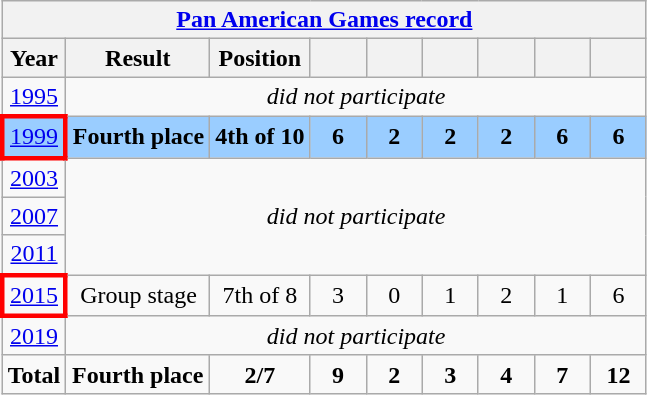<table class="wikitable" style="text-align: center;">
<tr>
<th colspan=10><a href='#'>Pan American Games record</a></th>
</tr>
<tr>
<th>Year</th>
<th>Result</th>
<th>Position</th>
<th style="width:30px;"></th>
<th style="width:30px;"></th>
<th style="width:30px;"></th>
<th style="width:30px;"></th>
<th style="width:30px;"></th>
<th style="width:30px;"></th>
</tr>
<tr>
<td> <a href='#'>1995</a></td>
<td colspan=9><em>did not participate</em></td>
</tr>
<tr style="background:#9acdff;">
<td style="border: 3px solid red"> <a href='#'>1999</a></td>
<td><strong>Fourth place</strong></td>
<td><strong>4th of 10</strong></td>
<td><strong>6</strong></td>
<td><strong>2</strong></td>
<td><strong>2</strong></td>
<td><strong>2</strong></td>
<td><strong>6</strong></td>
<td><strong>6</strong></td>
</tr>
<tr>
<td> <a href='#'>2003</a></td>
<td colspan=9 rowspan="3"><em>did not participate</em></td>
</tr>
<tr>
<td> <a href='#'>2007</a></td>
</tr>
<tr>
<td> <a href='#'>2011</a></td>
</tr>
<tr>
<td style="border: 3px solid red"> <a href='#'>2015</a></td>
<td>Group stage</td>
<td>7th of 8</td>
<td>3</td>
<td>0</td>
<td>1</td>
<td>2</td>
<td>1</td>
<td>6</td>
</tr>
<tr>
<td> <a href='#'>2019</a></td>
<td colspan=9><em>did not participate</em></td>
</tr>
<tr>
<td><strong>Total</strong></td>
<td><strong>Fourth place</strong></td>
<td><strong>2/7</strong></td>
<td><strong>9</strong></td>
<td><strong>2</strong></td>
<td><strong>3</strong></td>
<td><strong>4</strong></td>
<td><strong>7</strong></td>
<td><strong>12</strong></td>
</tr>
</table>
